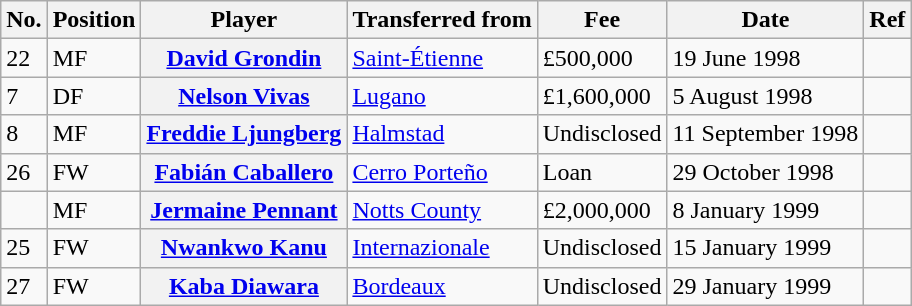<table class="wikitable plainrowheaders" style="text-align:center; text-align:left">
<tr>
<th scope="col">No.</th>
<th scope="col">Position</th>
<th scope="col">Player</th>
<th scope="col">Transferred from</th>
<th scope="col">Fee</th>
<th scope="col">Date</th>
<th scope="col">Ref</th>
</tr>
<tr>
<td>22</td>
<td>MF</td>
<th scope="row"><a href='#'>David Grondin</a></th>
<td><a href='#'>Saint-Étienne</a></td>
<td>£500,000</td>
<td>19 June 1998</td>
<td></td>
</tr>
<tr>
<td>7</td>
<td>DF</td>
<th scope="row"><a href='#'>Nelson Vivas</a></th>
<td><a href='#'>Lugano</a></td>
<td>£1,600,000</td>
<td>5 August 1998</td>
<td></td>
</tr>
<tr>
<td>8</td>
<td>MF</td>
<th scope="row"><a href='#'>Freddie Ljungberg</a></th>
<td><a href='#'>Halmstad</a></td>
<td>Undisclosed</td>
<td>11 September 1998</td>
<td></td>
</tr>
<tr>
<td>26</td>
<td>FW</td>
<th scope="row"><a href='#'>Fabián Caballero</a></th>
<td><a href='#'>Cerro Porteño</a></td>
<td>Loan</td>
<td>29 October 1998</td>
<td></td>
</tr>
<tr>
<td></td>
<td>MF</td>
<th scope="row"><a href='#'>Jermaine Pennant</a></th>
<td><a href='#'>Notts County</a></td>
<td>£2,000,000</td>
<td>8 January 1999</td>
<td></td>
</tr>
<tr>
<td>25</td>
<td>FW</td>
<th scope="row"><a href='#'>Nwankwo Kanu</a></th>
<td><a href='#'>Internazionale</a></td>
<td>Undisclosed</td>
<td>15 January 1999</td>
<td></td>
</tr>
<tr>
<td>27</td>
<td>FW</td>
<th scope="row"><a href='#'>Kaba Diawara</a></th>
<td><a href='#'>Bordeaux</a></td>
<td>Undisclosed</td>
<td>29 January 1999</td>
<td></td>
</tr>
</table>
